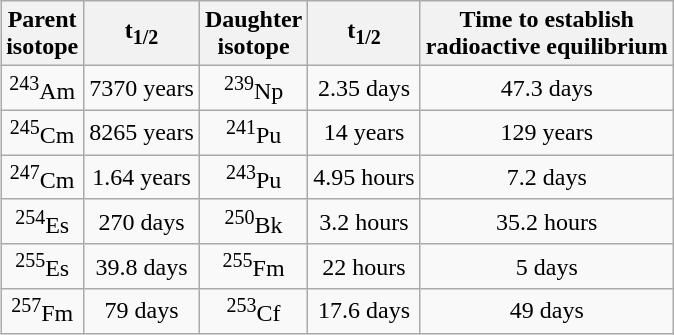<table class="wikitable"  style="float:right; text-align:center;">
<tr>
<th>Parent <br>isotope</th>
<th>t<sub>1/2</sub></th>
<th>Daughter <br>isotope</th>
<th>t<sub>1/2</sub></th>
<th>Time to establish <br>radioactive equilibrium</th>
</tr>
<tr>
<td><sup>243</sup>Am</td>
<td>7370 years</td>
<td><sup>239</sup>Np</td>
<td>2.35 days</td>
<td>47.3 days</td>
</tr>
<tr>
<td><sup>245</sup>Cm</td>
<td>8265 years</td>
<td><sup>241</sup>Pu</td>
<td>14 years</td>
<td>129 years</td>
</tr>
<tr>
<td><sup>247</sup>Cm</td>
<td>1.64 years</td>
<td><sup>243</sup>Pu</td>
<td>4.95 hours</td>
<td>7.2 days</td>
</tr>
<tr>
<td><sup>254</sup>Es</td>
<td>270 days</td>
<td><sup>250</sup>Bk</td>
<td>3.2 hours</td>
<td>35.2 hours</td>
</tr>
<tr>
<td><sup>255</sup>Es</td>
<td>39.8 days</td>
<td><sup>255</sup>Fm</td>
<td>22 hours</td>
<td>5 days</td>
</tr>
<tr>
<td><sup>257</sup>Fm</td>
<td>79 days</td>
<td><sup>253</sup>Cf</td>
<td>17.6 days</td>
<td>49 days</td>
</tr>
</table>
